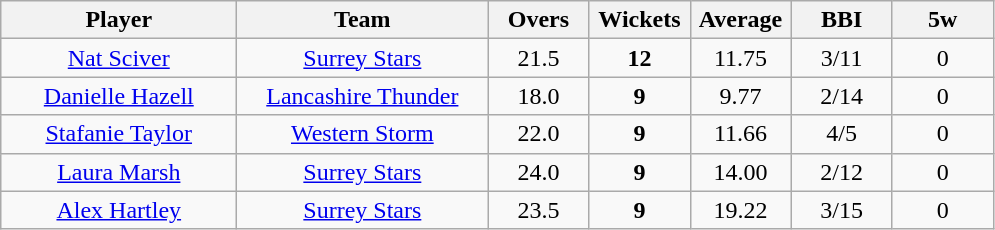<table class="wikitable" style="text-align:center">
<tr>
<th width=150>Player</th>
<th width=160>Team</th>
<th width=60>Overs</th>
<th width=60>Wickets</th>
<th width=60>Average</th>
<th width=60>BBI</th>
<th width=60>5w</th>
</tr>
<tr>
<td><a href='#'>Nat Sciver</a></td>
<td><a href='#'>Surrey Stars</a></td>
<td>21.5</td>
<td><strong>12</strong></td>
<td>11.75</td>
<td>3/11</td>
<td>0</td>
</tr>
<tr>
<td><a href='#'>Danielle Hazell</a></td>
<td><a href='#'>Lancashire Thunder</a></td>
<td>18.0</td>
<td><strong>9</strong></td>
<td>9.77</td>
<td>2/14</td>
<td>0</td>
</tr>
<tr>
<td><a href='#'>Stafanie Taylor</a></td>
<td><a href='#'>Western Storm</a></td>
<td>22.0</td>
<td><strong>9</strong></td>
<td>11.66</td>
<td>4/5</td>
<td>0</td>
</tr>
<tr>
<td><a href='#'>Laura Marsh</a></td>
<td><a href='#'>Surrey Stars</a></td>
<td>24.0</td>
<td><strong>9</strong></td>
<td>14.00</td>
<td>2/12</td>
<td>0</td>
</tr>
<tr>
<td><a href='#'>Alex Hartley</a></td>
<td><a href='#'>Surrey Stars</a></td>
<td>23.5</td>
<td><strong>9</strong></td>
<td>19.22</td>
<td>3/15</td>
<td>0</td>
</tr>
</table>
